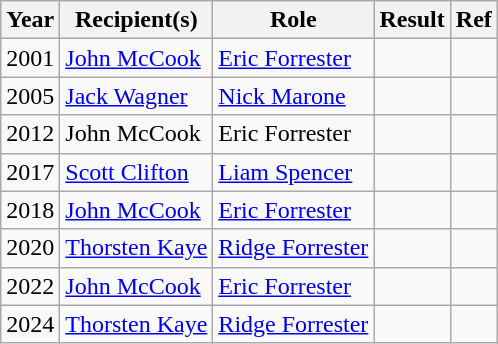<table class="wikitable">
<tr>
<th scope="col">Year</th>
<th scope="col">Recipient(s)</th>
<th scope="col">Role</th>
<th scope="col">Result</th>
<th scope="col">Ref</th>
</tr>
<tr>
<td>2001</td>
<td><a href='#'>John McCook</a></td>
<td><a href='#'>Eric Forrester</a></td>
<td></td>
<td style="text-align:center;"></td>
</tr>
<tr>
<td>2005</td>
<td><a href='#'>Jack Wagner</a></td>
<td><a href='#'>Nick Marone</a></td>
<td></td>
<td style="text-align:center;"></td>
</tr>
<tr>
<td>2012</td>
<td>John McCook</td>
<td>Eric Forrester</td>
<td></td>
<td style="text-align:center;"></td>
</tr>
<tr>
<td>2017</td>
<td><a href='#'>Scott Clifton</a></td>
<td><a href='#'>Liam Spencer</a></td>
<td></td>
<td></td>
</tr>
<tr>
<td>2018</td>
<td><a href='#'>John McCook</a></td>
<td><a href='#'>Eric Forrester</a></td>
<td></td>
<td></td>
</tr>
<tr>
<td>2020</td>
<td><a href='#'>Thorsten Kaye</a></td>
<td><a href='#'>Ridge Forrester</a></td>
<td></td>
<td></td>
</tr>
<tr>
<td>2022</td>
<td><a href='#'>John McCook</a></td>
<td><a href='#'>Eric Forrester</a></td>
<td></td>
<td></td>
</tr>
<tr>
<td>2024</td>
<td><a href='#'>Thorsten Kaye</a></td>
<td><a href='#'>Ridge Forrester</a></td>
<td></td>
<td></td>
</tr>
</table>
